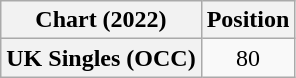<table class="wikitable plainrowheaders" style="text-align:center">
<tr>
<th>Chart (2022)</th>
<th>Position</th>
</tr>
<tr>
<th scope="row">UK Singles (OCC)</th>
<td>80</td>
</tr>
</table>
